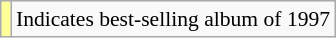<table class="wikitable" style="font-size:90%;">
<tr>
<td style="background-color:#FFFF99"></td>
<td>Indicates best-selling album of 1997</td>
</tr>
</table>
